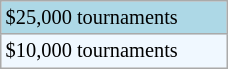<table class="wikitable" style="font-size:85%;" width=12%>
<tr style="background:lightblue;">
<td>$25,000 tournaments</td>
</tr>
<tr style="background:#f0f8ff;">
<td>$10,000 tournaments</td>
</tr>
</table>
